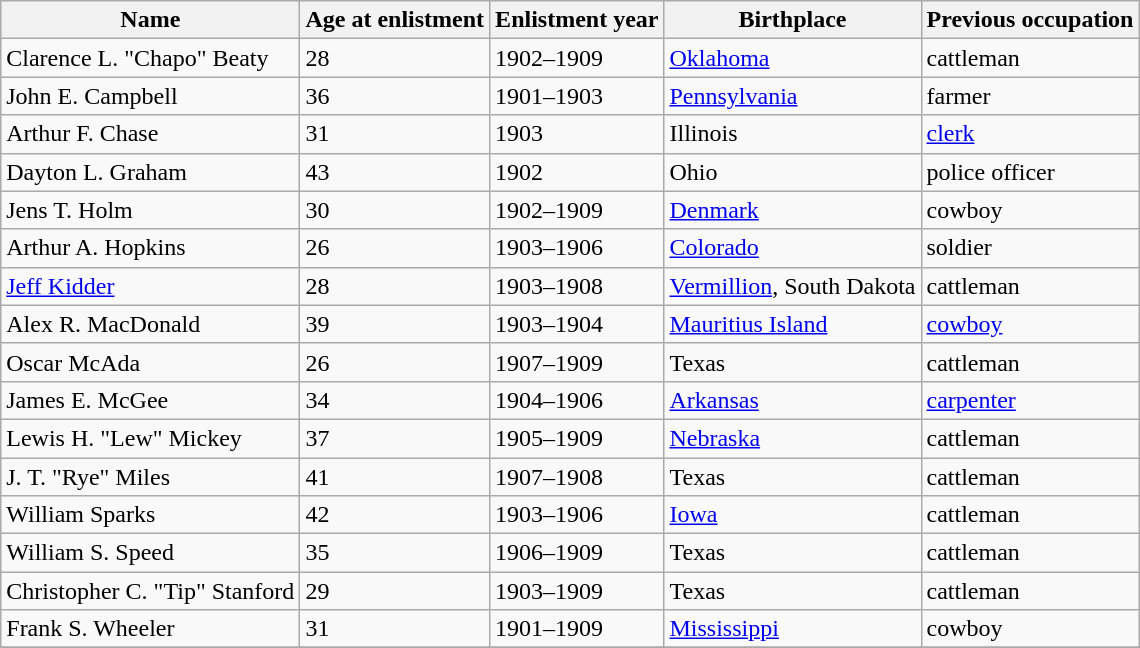<table class="wikitable">
<tr>
<th>Name</th>
<th>Age at enlistment</th>
<th>Enlistment year</th>
<th>Birthplace</th>
<th>Previous occupation</th>
</tr>
<tr>
<td>Clarence L. "Chapo" Beaty</td>
<td>28</td>
<td>1902–1909</td>
<td><a href='#'>Oklahoma</a></td>
<td>cattleman</td>
</tr>
<tr>
<td>John E. Campbell</td>
<td>36</td>
<td>1901–1903</td>
<td><a href='#'>Pennsylvania</a></td>
<td>farmer</td>
</tr>
<tr>
<td>Arthur F. Chase</td>
<td>31</td>
<td>1903</td>
<td>Illinois</td>
<td><a href='#'>clerk</a></td>
</tr>
<tr>
<td>Dayton L. Graham</td>
<td>43</td>
<td>1902</td>
<td>Ohio</td>
<td>police officer</td>
</tr>
<tr>
<td>Jens T. Holm</td>
<td>30</td>
<td>1902–1909</td>
<td><a href='#'>Denmark</a></td>
<td>cowboy</td>
</tr>
<tr>
<td>Arthur A. Hopkins</td>
<td>26</td>
<td>1903–1906</td>
<td><a href='#'>Colorado</a></td>
<td>soldier</td>
</tr>
<tr>
<td><a href='#'>Jeff Kidder</a></td>
<td>28</td>
<td>1903–1908</td>
<td><a href='#'>Vermillion</a>, South Dakota</td>
<td>cattleman</td>
</tr>
<tr>
<td>Alex R. MacDonald</td>
<td>39</td>
<td>1903–1904</td>
<td><a href='#'>Mauritius Island</a></td>
<td><a href='#'>cowboy</a></td>
</tr>
<tr>
<td>Oscar McAda</td>
<td>26</td>
<td>1907–1909</td>
<td>Texas</td>
<td>cattleman</td>
</tr>
<tr>
<td>James E. McGee</td>
<td>34</td>
<td>1904–1906</td>
<td><a href='#'>Arkansas</a></td>
<td><a href='#'>carpenter</a></td>
</tr>
<tr>
<td>Lewis H. "Lew" Mickey</td>
<td>37</td>
<td>1905–1909</td>
<td><a href='#'>Nebraska</a></td>
<td>cattleman</td>
</tr>
<tr>
<td>J. T. "Rye" Miles</td>
<td>41</td>
<td>1907–1908</td>
<td>Texas</td>
<td>cattleman</td>
</tr>
<tr>
<td>William Sparks</td>
<td>42</td>
<td>1903–1906</td>
<td><a href='#'>Iowa</a></td>
<td>cattleman</td>
</tr>
<tr>
<td>William S. Speed</td>
<td>35</td>
<td>1906–1909</td>
<td>Texas</td>
<td>cattleman</td>
</tr>
<tr>
<td>Christopher C. "Tip" Stanford</td>
<td>29</td>
<td>1903–1909</td>
<td>Texas</td>
<td>cattleman</td>
</tr>
<tr>
<td>Frank S. Wheeler</td>
<td>31</td>
<td>1901–1909</td>
<td><a href='#'>Mississippi</a></td>
<td>cowboy</td>
</tr>
<tr>
</tr>
</table>
